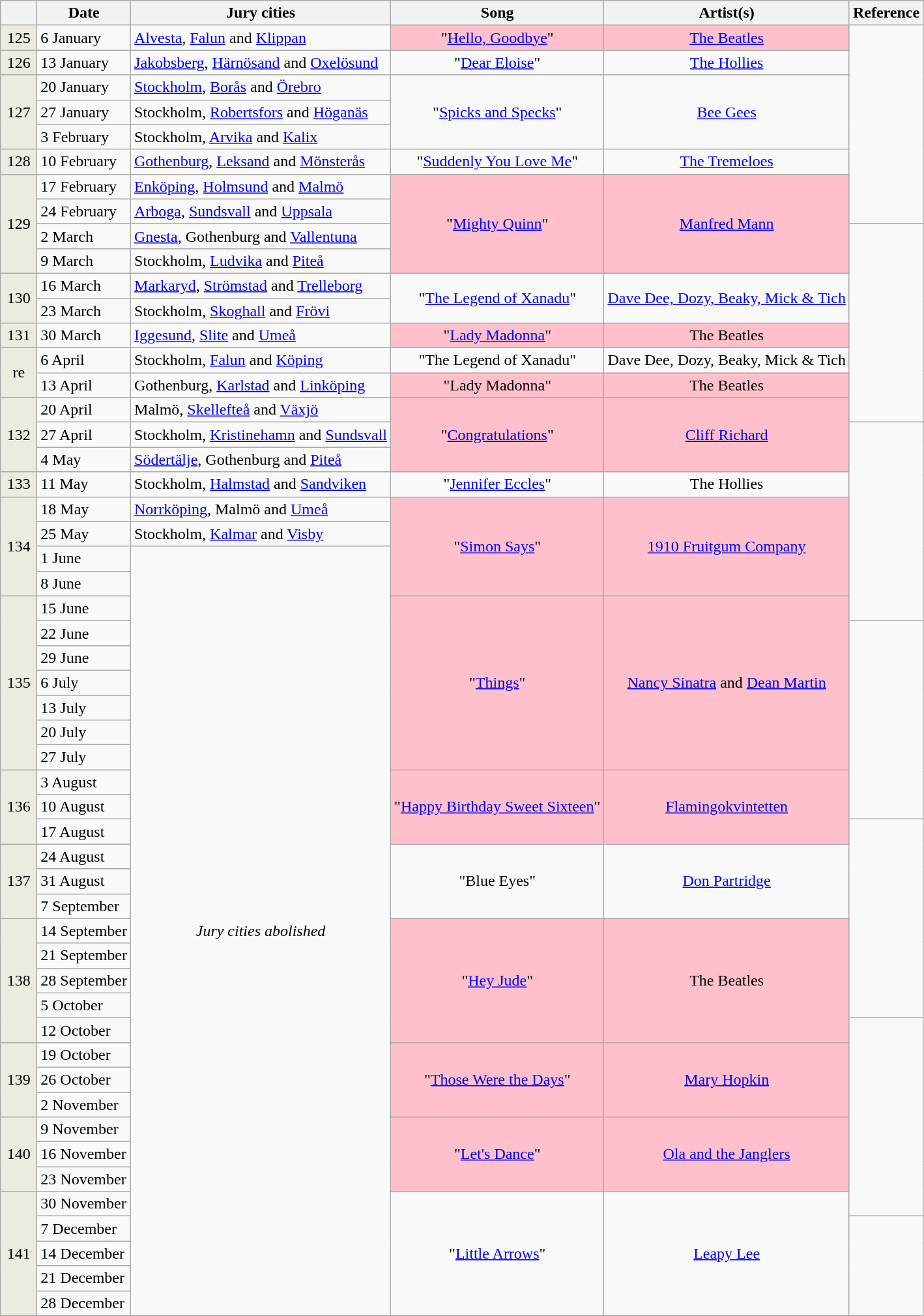<table class="wikitable">
<tr>
<th width="30"></th>
<th>Date</th>
<th>Jury cities</th>
<th>Song</th>
<th>Artist(s)</th>
<th>Reference</th>
</tr>
<tr>
<td bgcolor="#EDEAE0" align="center">125</td>
<td>6 January</td>
<td><a href='#'>Alvesta</a>, <a href='#'>Falun</a> and <a href='#'>Klippan</a></td>
<td align="center" bgcolor="pink">"<a href='#'>Hello, Goodbye</a>"</td>
<td align="center" bgcolor="pink"><a href='#'>The Beatles</a></td>
<td rowspan="8" align="center"></td>
</tr>
<tr>
<td bgcolor="#EDEAE0" align="center">126</td>
<td>13 January</td>
<td><a href='#'>Jakobsberg</a>, <a href='#'>Härnösand</a> and <a href='#'>Oxelösund</a></td>
<td align="center">"<a href='#'>Dear Eloise</a>"</td>
<td align="center"><a href='#'>The Hollies</a></td>
</tr>
<tr>
<td rowspan="3" bgcolor="#EDEAE0" align="center">127</td>
<td>20 January</td>
<td><a href='#'>Stockholm</a>, <a href='#'>Borås</a> and <a href='#'>Örebro</a></td>
<td rowspan="3" align="center">"<a href='#'>Spicks and Specks</a>"</td>
<td rowspan="3" align="center"><a href='#'>Bee Gees</a></td>
</tr>
<tr>
<td>27 January</td>
<td>Stockholm, <a href='#'>Robertsfors</a> and <a href='#'>Höganäs</a></td>
</tr>
<tr>
<td>3 February</td>
<td>Stockholm, <a href='#'>Arvika</a> and <a href='#'>Kalix</a></td>
</tr>
<tr>
<td bgcolor="#EDEAE0" align="center">128</td>
<td>10 February</td>
<td><a href='#'>Gothenburg</a>, <a href='#'>Leksand</a> and <a href='#'>Mönsterås</a></td>
<td align="center">"<a href='#'>Suddenly You Love Me</a>"</td>
<td align="center"><a href='#'>The Tremeloes</a></td>
</tr>
<tr>
<td rowspan="4" bgcolor="#EDEAE0" align="center">129</td>
<td>17 February</td>
<td><a href='#'>Enköping</a>, <a href='#'>Holmsund</a> and <a href='#'>Malmö</a></td>
<td rowspan="4" align="center" bgcolor="pink">"<a href='#'>Mighty Quinn</a>"</td>
<td rowspan="4" align="center" bgcolor="pink"><a href='#'>Manfred Mann</a></td>
</tr>
<tr>
<td>24 February</td>
<td><a href='#'>Arboga</a>, <a href='#'>Sundsvall</a> and <a href='#'>Uppsala</a></td>
</tr>
<tr>
<td>2 March</td>
<td><a href='#'>Gnesta</a>, Gothenburg and <a href='#'>Vallentuna</a></td>
<td rowspan="8" align="center"></td>
</tr>
<tr>
<td>9 March</td>
<td>Stockholm, <a href='#'>Ludvika</a> and <a href='#'>Piteå</a></td>
</tr>
<tr>
<td rowspan="2" bgcolor="#EDEAE0" align="center">130</td>
<td>16 March</td>
<td><a href='#'>Markaryd</a>, <a href='#'>Strömstad</a> and <a href='#'>Trelleborg</a></td>
<td rowspan="2" align="center">"<a href='#'>The Legend of Xanadu</a>"</td>
<td rowspan="2" align="center"><a href='#'>Dave Dee, Dozy, Beaky, Mick & Tich</a></td>
</tr>
<tr>
<td>23 March</td>
<td>Stockholm, <a href='#'>Skoghall</a> and <a href='#'>Frövi</a></td>
</tr>
<tr>
<td bgcolor="#EDEAE0" align="center">131</td>
<td>30 March</td>
<td><a href='#'>Iggesund</a>, <a href='#'>Slite</a> and <a href='#'>Umeå</a></td>
<td align="center" bgcolor="pink">"<a href='#'>Lady Madonna</a>"</td>
<td align="center" bgcolor="pink">The Beatles</td>
</tr>
<tr>
<td rowspan="2" bgcolor="#EDEAE0" align="center">re</td>
<td>6 April</td>
<td>Stockholm, <a href='#'>Falun</a> and <a href='#'>Köping</a></td>
<td align="center">"The Legend of Xanadu"</td>
<td align="center">Dave Dee, Dozy, Beaky, Mick & Tich</td>
</tr>
<tr>
<td>13 April</td>
<td>Gothenburg, <a href='#'>Karlstad</a> and <a href='#'>Linköping</a></td>
<td align="center" bgcolor="pink">"Lady Madonna"</td>
<td align="center" bgcolor="pink">The Beatles</td>
</tr>
<tr>
<td rowspan="3" bgcolor="#EDEAE0" align="center">132</td>
<td>20 April</td>
<td>Malmö, <a href='#'>Skellefteå</a> and <a href='#'>Växjö</a></td>
<td rowspan="3" align="center" bgcolor="pink">"<a href='#'>Congratulations</a>"</td>
<td rowspan="3" align="center" bgcolor="pink"><a href='#'>Cliff Richard</a></td>
</tr>
<tr>
<td>27 April</td>
<td>Stockholm, <a href='#'>Kristinehamn</a> and <a href='#'>Sundsvall</a></td>
<td rowspan="8" align="center"></td>
</tr>
<tr>
<td>4 May</td>
<td><a href='#'>Södertälje</a>, Gothenburg and <a href='#'>Piteå</a></td>
</tr>
<tr>
<td bgcolor="#EDEAE0" align="center">133</td>
<td>11 May</td>
<td>Stockholm, <a href='#'>Halmstad</a> and <a href='#'>Sandviken</a></td>
<td align="center">"<a href='#'>Jennifer Eccles</a>"</td>
<td align="center">The Hollies</td>
</tr>
<tr>
<td rowspan="4" bgcolor="#EDEAE0" align="center">134</td>
<td>18 May</td>
<td><a href='#'>Norrköping</a>, Malmö and <a href='#'>Umeå</a></td>
<td rowspan="4" align="center" bgcolor="pink">"<a href='#'>Simon Says</a>"</td>
<td rowspan="4" align="center" bgcolor="pink"><a href='#'>1910 Fruitgum Company</a></td>
</tr>
<tr>
<td>25 May</td>
<td>Stockholm, <a href='#'>Kalmar</a> and <a href='#'>Visby</a></td>
</tr>
<tr>
<td>1 June</td>
<td rowspan="31" align="center"><em>Jury cities abolished</em></td>
</tr>
<tr>
<td>8 June</td>
</tr>
<tr>
<td rowspan="7" bgcolor="#EDEAE0" align="center">135</td>
<td>15 June</td>
<td rowspan="7" align="center" bgcolor="pink">"<a href='#'>Things</a>"</td>
<td rowspan="7" align="center" bgcolor="pink"><a href='#'>Nancy Sinatra</a> and <a href='#'>Dean Martin</a></td>
</tr>
<tr>
<td>22 June</td>
<td rowspan="8" align="center"></td>
</tr>
<tr>
<td>29 June</td>
</tr>
<tr>
<td>6 July</td>
</tr>
<tr>
<td>13 July</td>
</tr>
<tr>
<td>20 July</td>
</tr>
<tr>
<td>27 July</td>
</tr>
<tr>
<td rowspan="3" bgcolor="#EDEAE0" align="center">136</td>
<td>3 August</td>
<td rowspan="3" align="center" bgcolor="pink">"<a href='#'>Happy Birthday Sweet Sixteen</a>"</td>
<td rowspan="3" align="center" bgcolor="pink"><a href='#'>Flamingokvintetten</a></td>
</tr>
<tr>
<td>10 August</td>
</tr>
<tr>
<td>17 August</td>
<td rowspan="8" align="center"></td>
</tr>
<tr>
<td rowspan="3" bgcolor="#EDEAE0" align="center">137</td>
<td>24 August</td>
<td rowspan="3" align="center">"Blue Eyes"</td>
<td rowspan="3" align="center"><a href='#'>Don Partridge</a></td>
</tr>
<tr>
<td>31 August</td>
</tr>
<tr>
<td>7 September</td>
</tr>
<tr>
<td rowspan="5" bgcolor="#EDEAE0" align="center">138</td>
<td>14 September</td>
<td rowspan="5" align="center" bgcolor="pink">"<a href='#'>Hey Jude</a>"</td>
<td rowspan="5" align="center" bgcolor="pink">The Beatles</td>
</tr>
<tr>
<td>21 September</td>
</tr>
<tr>
<td>28 September</td>
</tr>
<tr>
<td>5 October</td>
</tr>
<tr>
<td>12 October</td>
<td rowspan="8" align="center"></td>
</tr>
<tr>
<td rowspan="3" bgcolor="#EDEAE0" align="center">139</td>
<td>19 October</td>
<td rowspan="3" align="center" bgcolor="pink">"<a href='#'>Those Were the Days</a>"</td>
<td rowspan="3" align="center" bgcolor="pink"><a href='#'>Mary Hopkin</a></td>
</tr>
<tr>
<td>26 October</td>
</tr>
<tr>
<td>2 November</td>
</tr>
<tr>
<td rowspan="3" bgcolor="#EDEAE0" align="center">140</td>
<td>9 November</td>
<td rowspan="3" align="center" bgcolor="pink">"<a href='#'>Let's Dance</a>"</td>
<td rowspan="3" align="center" bgcolor="pink"><a href='#'>Ola and the Janglers</a></td>
</tr>
<tr>
<td>16 November</td>
</tr>
<tr>
<td>23 November</td>
</tr>
<tr>
<td rowspan="5" bgcolor="#EDEAE0" align="center">141</td>
<td>30 November</td>
<td rowspan="5" align="center">"<a href='#'>Little Arrows</a>"</td>
<td rowspan="5" align="center"><a href='#'>Leapy Lee</a></td>
</tr>
<tr>
<td>7 December</td>
<td rowspan="4" align="center"></td>
</tr>
<tr>
<td>14 December</td>
</tr>
<tr>
<td>21 December</td>
</tr>
<tr>
<td>28 December</td>
</tr>
</table>
